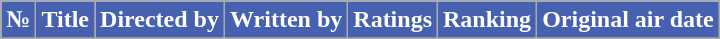<table class="wikitable">
<tr>
<th style="background: #4761b1; color: #ffffff;">№</th>
<th style="background: #4761b1; color: #ffffff;">Title</th>
<th style="background: #4761b1; color: #ffffff;">Directed by</th>
<th style="background: #4761b1; color: #ffffff;">Written by</th>
<th style="background: #4761b1; color: #ffffff;">Ratings</th>
<th style="background: #4761b1; color: #ffffff;">Ranking</th>
<th style="background: #4761b1; color: #ffffff;">Original air date</th>
</tr>
<tr>
</tr>
</table>
